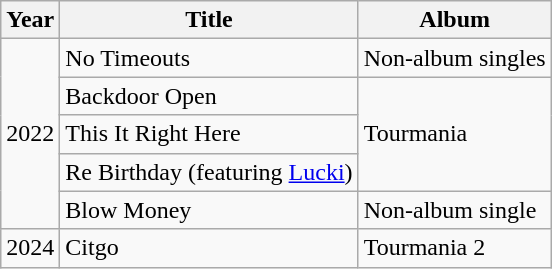<table class="wikitable">
<tr>
<th>Year</th>
<th>Title</th>
<th>Album</th>
</tr>
<tr>
<td rowspan="5">2022</td>
<td>No Timeouts</td>
<td>Non-album singles</td>
</tr>
<tr>
<td>Backdoor Open</td>
<td rowspan="3">Tourmania</td>
</tr>
<tr>
<td>This It Right Here</td>
</tr>
<tr>
<td>Re Birthday (featuring <a href='#'>Lucki</a>)</td>
</tr>
<tr>
<td>Blow Money</td>
<td>Non-album single</td>
</tr>
<tr>
<td>2024</td>
<td>Citgo</td>
<td>Tourmania 2</td>
</tr>
</table>
